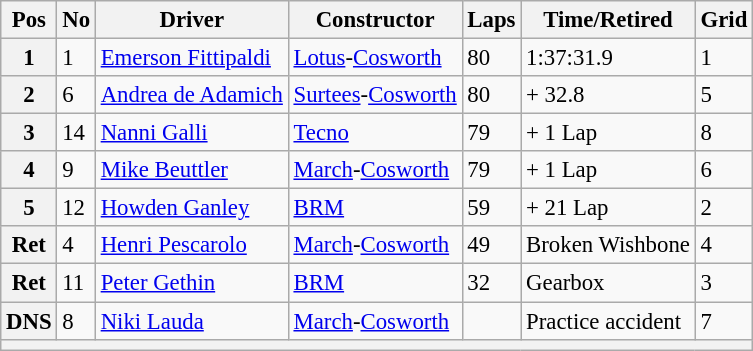<table class="wikitable" style="font-size: 95%;">
<tr>
<th>Pos</th>
<th>No</th>
<th>Driver</th>
<th>Constructor</th>
<th>Laps</th>
<th>Time/Retired</th>
<th>Grid</th>
</tr>
<tr>
<th>1</th>
<td>1</td>
<td> <a href='#'>Emerson Fittipaldi</a></td>
<td><a href='#'>Lotus</a>-<a href='#'>Cosworth</a></td>
<td>80</td>
<td>1:37:31.9</td>
<td>1</td>
</tr>
<tr>
<th>2</th>
<td>6</td>
<td> <a href='#'>Andrea de Adamich</a></td>
<td><a href='#'>Surtees</a>-<a href='#'>Cosworth</a></td>
<td>80</td>
<td>+ 32.8</td>
<td>5</td>
</tr>
<tr>
<th>3</th>
<td>14</td>
<td> <a href='#'>Nanni Galli</a></td>
<td><a href='#'>Tecno</a></td>
<td>79</td>
<td>+ 1 Lap</td>
<td>8</td>
</tr>
<tr>
<th>4</th>
<td>9</td>
<td> <a href='#'>Mike Beuttler</a></td>
<td><a href='#'>March</a>-<a href='#'>Cosworth</a></td>
<td>79</td>
<td>+ 1 Lap</td>
<td>6</td>
</tr>
<tr>
<th>5</th>
<td>12</td>
<td> <a href='#'>Howden Ganley</a></td>
<td><a href='#'>BRM</a></td>
<td>59</td>
<td>+ 21 Lap</td>
<td>2</td>
</tr>
<tr>
<th>Ret</th>
<td>4</td>
<td> <a href='#'>Henri Pescarolo</a></td>
<td><a href='#'>March</a>-<a href='#'>Cosworth</a></td>
<td>49</td>
<td>Broken Wishbone</td>
<td>4</td>
</tr>
<tr>
<th>Ret</th>
<td>11</td>
<td> <a href='#'>Peter Gethin</a></td>
<td><a href='#'>BRM</a></td>
<td>32</td>
<td>Gearbox</td>
<td>3</td>
</tr>
<tr>
<th>DNS</th>
<td>8</td>
<td> <a href='#'>Niki Lauda</a></td>
<td><a href='#'>March</a>-<a href='#'>Cosworth</a></td>
<td></td>
<td>Practice accident</td>
<td>7</td>
</tr>
<tr>
<th colspan="10"></th>
</tr>
</table>
